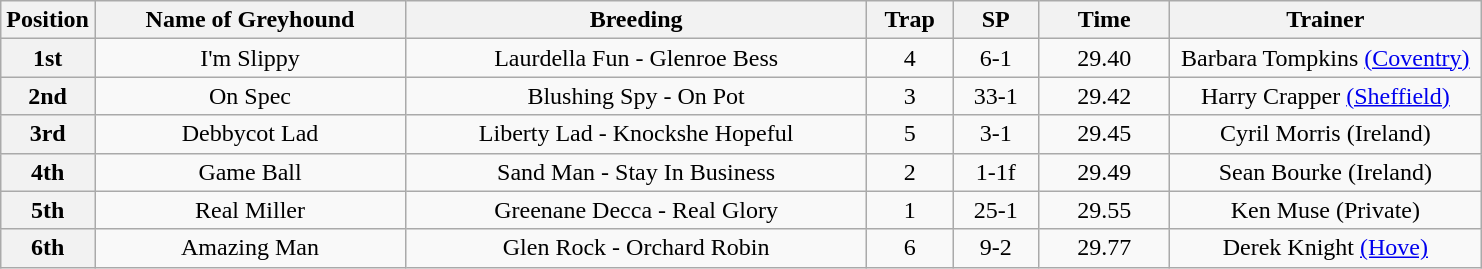<table class="wikitable" style="text-align: center">
<tr>
<th width=50>Position</th>
<th width=200>Name of Greyhound</th>
<th width=300>Breeding</th>
<th width=50>Trap</th>
<th width=50>SP</th>
<th width=80>Time</th>
<th width=200>Trainer</th>
</tr>
<tr>
<th>1st</th>
<td>I'm Slippy</td>
<td>Laurdella Fun - Glenroe Bess</td>
<td>4</td>
<td>6-1</td>
<td>29.40</td>
<td>Barbara Tompkins <a href='#'>(Coventry)</a></td>
</tr>
<tr>
<th>2nd</th>
<td>On Spec</td>
<td>Blushing Spy - On Pot</td>
<td>3</td>
<td>33-1</td>
<td>29.42</td>
<td>Harry Crapper <a href='#'>(Sheffield)</a></td>
</tr>
<tr>
<th>3rd</th>
<td>Debbycot Lad</td>
<td>Liberty Lad - Knockshe Hopeful</td>
<td>5</td>
<td>3-1</td>
<td>29.45</td>
<td>Cyril Morris (Ireland)</td>
</tr>
<tr>
<th>4th</th>
<td>Game Ball</td>
<td>Sand Man - Stay In Business</td>
<td>2</td>
<td>1-1f</td>
<td>29.49</td>
<td>Sean Bourke (Ireland)</td>
</tr>
<tr>
<th>5th</th>
<td>Real Miller</td>
<td>Greenane Decca - Real Glory</td>
<td>1</td>
<td>25-1</td>
<td>29.55</td>
<td>Ken Muse (Private)</td>
</tr>
<tr>
<th>6th</th>
<td>Amazing Man</td>
<td>Glen Rock - Orchard Robin</td>
<td>6</td>
<td>9-2</td>
<td>29.77</td>
<td>Derek Knight <a href='#'>(Hove)</a></td>
</tr>
</table>
